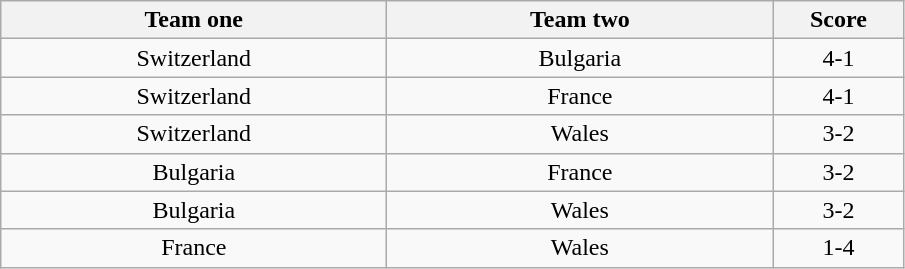<table class="wikitable" style="text-align: center">
<tr>
<th width=250>Team one</th>
<th width=250>Team two</th>
<th width=80>Score</th>
</tr>
<tr>
<td> Switzerland</td>
<td> Bulgaria</td>
<td>4-1</td>
</tr>
<tr>
<td> Switzerland</td>
<td> France</td>
<td>4-1</td>
</tr>
<tr>
<td> Switzerland</td>
<td> Wales</td>
<td>3-2</td>
</tr>
<tr>
<td> Bulgaria</td>
<td> France</td>
<td>3-2</td>
</tr>
<tr>
<td> Bulgaria</td>
<td> Wales</td>
<td>3-2</td>
</tr>
<tr>
<td> France</td>
<td> Wales</td>
<td>1-4</td>
</tr>
</table>
